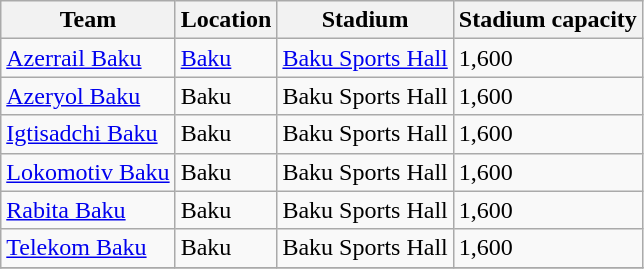<table class="wikitable sortable" style="text-align: left;">
<tr>
<th>Team</th>
<th>Location</th>
<th>Stadium</th>
<th>Stadium capacity</th>
</tr>
<tr>
<td><a href='#'>Azerrail Baku</a></td>
<td><a href='#'>Baku</a></td>
<td><a href='#'>Baku Sports Hall</a></td>
<td>1,600</td>
</tr>
<tr>
<td><a href='#'>Azeryol Baku</a></td>
<td>Baku</td>
<td>Baku Sports Hall</td>
<td>1,600</td>
</tr>
<tr>
<td><a href='#'>Igtisadchi Baku</a></td>
<td>Baku</td>
<td>Baku Sports Hall</td>
<td>1,600</td>
</tr>
<tr>
<td><a href='#'>Lokomotiv Baku</a></td>
<td>Baku</td>
<td>Baku Sports Hall</td>
<td>1,600</td>
</tr>
<tr>
<td><a href='#'>Rabita Baku</a></td>
<td>Baku</td>
<td>Baku Sports Hall</td>
<td>1,600</td>
</tr>
<tr>
<td><a href='#'>Telekom Baku</a></td>
<td>Baku</td>
<td>Baku Sports Hall</td>
<td>1,600</td>
</tr>
<tr>
</tr>
</table>
